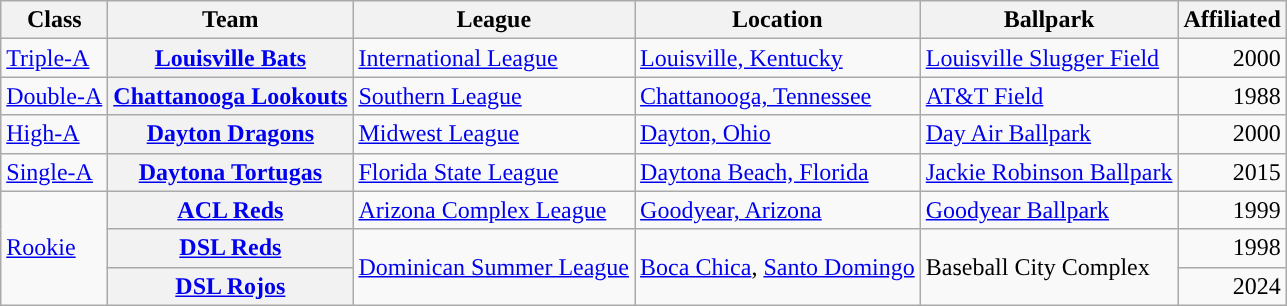<table class="wikitable plainrowheaders sortable">
<tr>
<th scope="col">Class</th>
<th scope="col">Team</th>
<th scope="col">League</th>
<th scope="col">Location</th>
<th scope="col">Ballpark</th>
<th scope="col">Affiliated</th>
</tr>
<tr>
<td><a href='#'>Triple-A</a></td>
<th scope="row"><a href='#'>Louisville Bats</a></th>
<td><a href='#'>International League</a></td>
<td><a href='#'>Louisville, Kentucky</a></td>
<td><a href='#'>Louisville Slugger Field</a></td>
<td align="right">2000</td>
</tr>
<tr>
<td><a href='#'>Double-A</a></td>
<th scope="row"><a href='#'>Chattanooga Lookouts</a></th>
<td><a href='#'>Southern League</a></td>
<td><a href='#'>Chattanooga, Tennessee</a></td>
<td><a href='#'>AT&T Field</a></td>
<td align="right">1988</td>
</tr>
<tr>
<td><a href='#'>High-A</a></td>
<th scope="row"><a href='#'>Dayton Dragons</a></th>
<td><a href='#'>Midwest League</a></td>
<td><a href='#'>Dayton, Ohio</a></td>
<td><a href='#'>Day Air Ballpark</a></td>
<td align="right">2000</td>
</tr>
<tr>
<td><a href='#'>Single-A</a></td>
<th scope="row"><a href='#'>Daytona Tortugas</a></th>
<td><a href='#'>Florida State League</a></td>
<td><a href='#'>Daytona Beach, Florida</a></td>
<td><a href='#'>Jackie Robinson Ballpark</a></td>
<td align="right">2015</td>
</tr>
<tr>
<td rowspan=3><a href='#'>Rookie</a></td>
<th scope="row"><a href='#'>ACL Reds</a></th>
<td><a href='#'>Arizona Complex League</a></td>
<td><a href='#'>Goodyear, Arizona</a></td>
<td><a href='#'>Goodyear Ballpark</a></td>
<td align="right">1999</td>
</tr>
<tr>
<th scope="row"><a href='#'>DSL Reds</a></th>
<td rowspan=2><a href='#'>Dominican Summer League</a></td>
<td rowspan=2><a href='#'>Boca Chica</a>, <a href='#'>Santo Domingo</a></td>
<td rowspan=2>Baseball City Complex</td>
<td align="right">1998</td>
</tr>
<tr>
<th scope="row"><a href='#'>DSL Rojos</a></th>
<td align="right">2024</td>
</tr>
</table>
